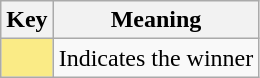<table class="wikitable">
<tr>
<th scope="col" width=%>Key</th>
<th scope="col" width=%>Meaning</th>
</tr>
<tr>
<td style="background:#FAEB86"></td>
<td>Indicates the winner</td>
</tr>
</table>
